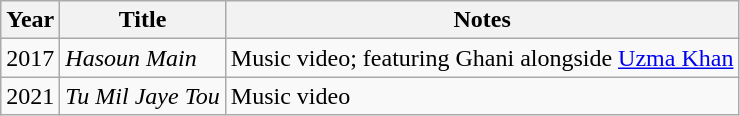<table class="sortable wikitable">
<tr>
<th>Year</th>
<th>Title</th>
<th>Notes</th>
</tr>
<tr>
<td>2017</td>
<td><em>Hasoun Main</em></td>
<td>Music video; featuring Ghani alongside <a href='#'>Uzma Khan</a></td>
</tr>
<tr>
<td>2021</td>
<td><em>Tu Mil Jaye Tou</em></td>
<td>Music video</td>
</tr>
</table>
